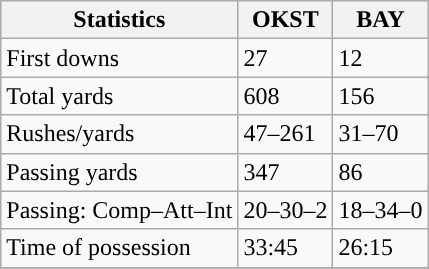<table class="wikitable" style="float: left;">
<tr>
<th>Statistics</th>
<th>OKST</th>
<th>BAY</th>
</tr>
<tr>
<td>First downs</td>
<td>27</td>
<td>12</td>
</tr>
<tr>
<td>Total yards</td>
<td>608</td>
<td>156</td>
</tr>
<tr>
<td>Rushes/yards</td>
<td>47–261</td>
<td>31–70</td>
</tr>
<tr>
<td>Passing yards</td>
<td>347</td>
<td>86</td>
</tr>
<tr>
<td>Passing: Comp–Att–Int</td>
<td>20–30–2</td>
<td>18–34–0</td>
</tr>
<tr>
<td>Time of possession</td>
<td>33:45</td>
<td>26:15</td>
</tr>
<tr>
</tr>
</table>
